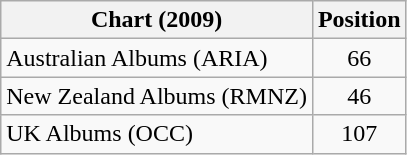<table class="wikitable sortable">
<tr>
<th>Chart (2009)</th>
<th>Position</th>
</tr>
<tr>
<td>Australian Albums (ARIA)</td>
<td style="text-align:center;">66</td>
</tr>
<tr>
<td>New Zealand Albums (RMNZ)</td>
<td style="text-align:center;">46</td>
</tr>
<tr>
<td>UK Albums (OCC)</td>
<td style="text-align:center;">107</td>
</tr>
</table>
